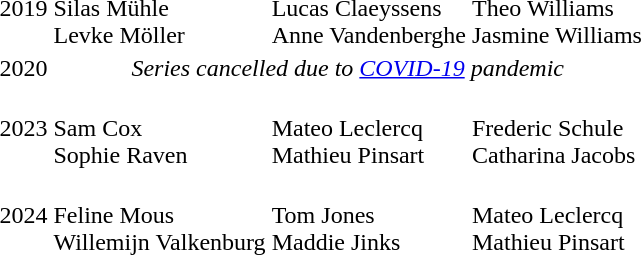<table>
<tr>
<td> 2019</td>
<td><br>Silas Mühle<br>Levke Möller</td>
<td><br>Lucas Claeyssens<br>Anne Vandenberghe</td>
<td><br>Theo Williams<br>Jasmine Williams</td>
</tr>
<tr>
<td> 2020</td>
<td colspan=3 align=center><em>Series cancelled due to <a href='#'>COVID-19</a> pandemic</em></td>
</tr>
<tr>
<td> 2023</td>
<td><br>Sam Cox<br>Sophie Raven</td>
<td><br>Mateo Leclercq<br>Mathieu Pinsart</td>
<td><br>Frederic Schule<br>Catharina Jacobs</td>
</tr>
<tr>
<td> 2024</td>
<td><br>Feline Mous<br>Willemijn Valkenburg</td>
<td><br>Tom Jones<br>Maddie Jinks</td>
<td><br>Mateo Leclercq<br>Mathieu Pinsart</td>
</tr>
</table>
